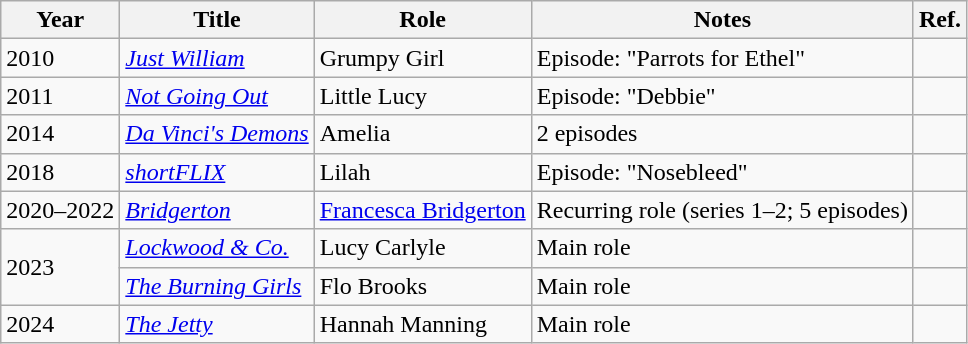<table class="wikitable unsortable">
<tr>
<th>Year</th>
<th>Title</th>
<th>Role</th>
<th>Notes</th>
<th>Ref.</th>
</tr>
<tr>
<td>2010</td>
<td><em><a href='#'>Just William</a></em></td>
<td>Grumpy Girl</td>
<td>Episode: "Parrots for Ethel"</td>
<td></td>
</tr>
<tr>
<td>2011</td>
<td><em><a href='#'>Not Going Out</a></em></td>
<td>Little Lucy</td>
<td>Episode: "Debbie"</td>
<td></td>
</tr>
<tr>
<td>2014</td>
<td><em><a href='#'>Da Vinci's Demons</a></em></td>
<td>Amelia</td>
<td>2 episodes</td>
<td></td>
</tr>
<tr>
<td>2018</td>
<td><em><a href='#'>shortFLIX</a></em></td>
<td>Lilah</td>
<td>Episode: "Nosebleed"</td>
<td></td>
</tr>
<tr>
<td>2020–2022</td>
<td><em><a href='#'>Bridgerton</a></em></td>
<td><a href='#'>Francesca Bridgerton</a></td>
<td>Recurring role (series 1–2; 5 episodes)</td>
<td></td>
</tr>
<tr>
<td rowspan="2">2023</td>
<td><em><a href='#'>Lockwood & Co.</a></em></td>
<td>Lucy Carlyle</td>
<td>Main role</td>
<td></td>
</tr>
<tr>
<td><em><a href='#'>The Burning Girls</a></em></td>
<td>Flo Brooks</td>
<td>Main role</td>
<td></td>
</tr>
<tr>
<td>2024</td>
<td><em><a href='#'>The Jetty</a></em></td>
<td>Hannah Manning</td>
<td>Main role</td>
<td></td>
</tr>
</table>
